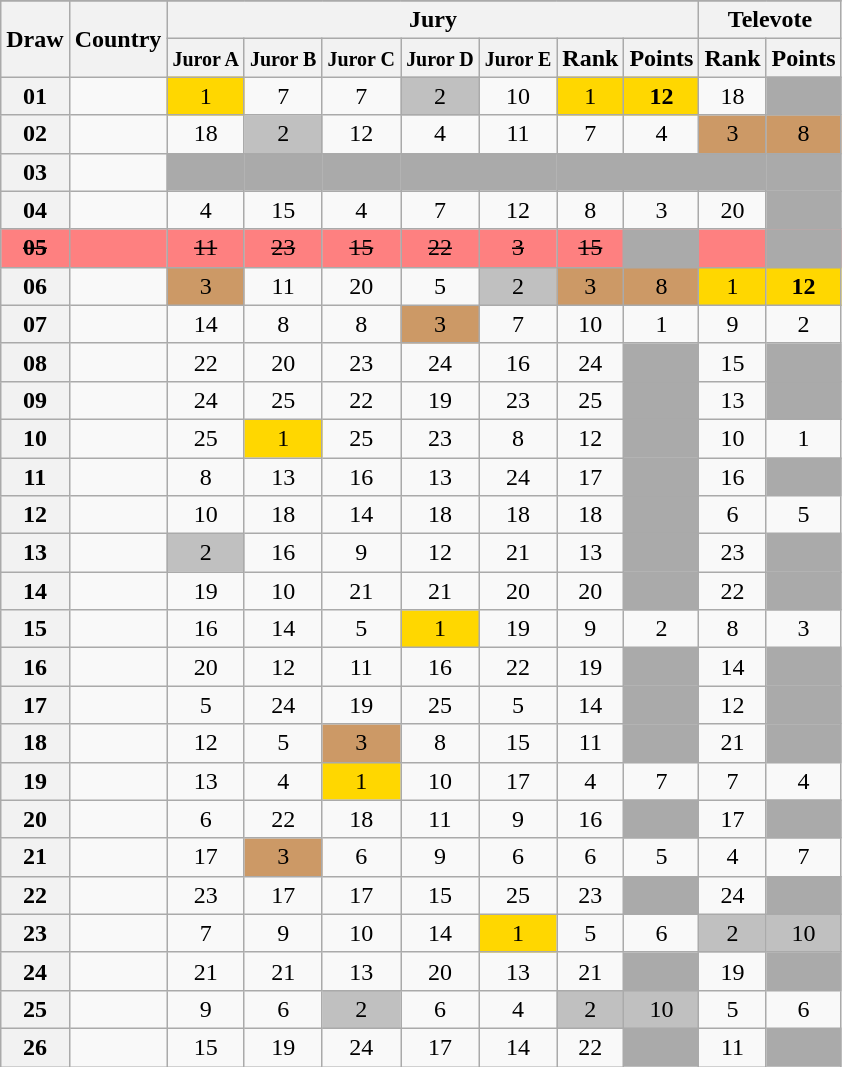<table class="sortable wikitable collapsible plainrowheaders" style="text-align:center;">
<tr>
</tr>
<tr>
<th scope="col" rowspan="2">Draw</th>
<th scope="col" rowspan="2">Country</th>
<th scope="col" colspan="7">Jury</th>
<th scope="col" colspan="2">Televote</th>
</tr>
<tr>
<th scope="col"><small>Juror A</small></th>
<th scope="col"><small>Juror B</small></th>
<th scope="col"><small>Juror C</small></th>
<th scope="col"><small>Juror D</small></th>
<th scope="col"><small>Juror E</small></th>
<th scope="col">Rank</th>
<th scope="col" class="unsortable">Points</th>
<th scope="col">Rank</th>
<th scope="col" class="unsortable">Points</th>
</tr>
<tr>
<th scope="row" style="text-align:center;">01</th>
<td style="text-align:left;"></td>
<td style="background:gold;">1</td>
<td>7</td>
<td>7</td>
<td style="background:silver;">2</td>
<td>10</td>
<td style="background:gold;">1</td>
<td style="background:gold;"><strong>12</strong></td>
<td>18</td>
<td style="background:#AAAAAA;"></td>
</tr>
<tr>
<th scope="row" style="text-align:center;">02</th>
<td style="text-align:left;"></td>
<td>18</td>
<td style="background:silver;">2</td>
<td>12</td>
<td>4</td>
<td>11</td>
<td>7</td>
<td>4</td>
<td style="background:#CC9966;">3</td>
<td style="background:#CC9966;">8</td>
</tr>
<tr class=sortbottom>
<th scope="row" style="text-align:center;">03</th>
<td style="text-align:left;"></td>
<td style="background:#AAAAAA;"></td>
<td style="background:#AAAAAA;"></td>
<td style="background:#AAAAAA;"></td>
<td style="background:#AAAAAA;"></td>
<td style="background:#AAAAAA;"></td>
<td style="background:#AAAAAA;"></td>
<td style="background:#AAAAAA;"></td>
<td style="background:#AAAAAA;"></td>
<td style="background:#AAAAAA;"></td>
</tr>
<tr>
<th scope="row" style="text-align:center;">04</th>
<td style="text-align:left;"></td>
<td>4</td>
<td>15</td>
<td>4</td>
<td>7</td>
<td>12</td>
<td>8</td>
<td>3</td>
<td>20</td>
<td style="background:#AAAAAA;"></td>
</tr>
<tr style="background:#FE8080">
<th scope="row" style="text-align:center; background:#FE8080"><s>05</s></th>
<td style="text-align:left;"><s></s> </td>
<td><s>11</s></td>
<td><s>23</s></td>
<td><s>15</s></td>
<td><s>22</s></td>
<td><s>3</s></td>
<td><s>15</s></td>
<td style="background:#AAAAAA;"></td>
<td></td>
<td style="background:#AAAAAA;"></td>
</tr>
<tr>
<th scope="row" style="text-align:center;">06</th>
<td style="text-align:left;"></td>
<td style="background:#CC9966;">3</td>
<td>11</td>
<td>20</td>
<td>5</td>
<td style="background:silver;">2</td>
<td style="background:#CC9966;">3</td>
<td style="background:#CC9966;">8</td>
<td style="background:gold;">1</td>
<td style="background:gold;"><strong>12</strong></td>
</tr>
<tr>
<th scope="row" style="text-align:center;">07</th>
<td style="text-align:left;"></td>
<td>14</td>
<td>8</td>
<td>8</td>
<td style="background:#CC9966;">3</td>
<td>7</td>
<td>10</td>
<td>1</td>
<td>9</td>
<td>2</td>
</tr>
<tr>
<th scope="row" style="text-align:center;">08</th>
<td style="text-align:left;"></td>
<td>22</td>
<td>20</td>
<td>23</td>
<td>24</td>
<td>16</td>
<td>24</td>
<td style="background:#AAAAAA;"></td>
<td>15</td>
<td style="background:#AAAAAA;"></td>
</tr>
<tr>
<th scope="row" style="text-align:center;">09</th>
<td style="text-align:left;"></td>
<td>24</td>
<td>25</td>
<td>22</td>
<td>19</td>
<td>23</td>
<td>25</td>
<td style="background:#AAAAAA;"></td>
<td>13</td>
<td style="background:#AAAAAA;"></td>
</tr>
<tr>
<th scope="row" style="text-align:center;">10</th>
<td style="text-align:left;"></td>
<td>25</td>
<td style="background:gold;">1</td>
<td>25</td>
<td>23</td>
<td>8</td>
<td>12</td>
<td style="background:#AAAAAA;"></td>
<td>10</td>
<td>1</td>
</tr>
<tr>
<th scope="row" style="text-align:center;">11</th>
<td style="text-align:left;"></td>
<td>8</td>
<td>13</td>
<td>16</td>
<td>13</td>
<td>24</td>
<td>17</td>
<td style="background:#AAAAAA;"></td>
<td>16</td>
<td style="background:#AAAAAA;"></td>
</tr>
<tr>
<th scope="row" style="text-align:center;">12</th>
<td style="text-align:left;"></td>
<td>10</td>
<td>18</td>
<td>14</td>
<td>18</td>
<td>18</td>
<td>18</td>
<td style="background:#AAAAAA;"></td>
<td>6</td>
<td>5</td>
</tr>
<tr>
<th scope="row" style="text-align:center;">13</th>
<td style="text-align:left;"></td>
<td style="background:silver;">2</td>
<td>16</td>
<td>9</td>
<td>12</td>
<td>21</td>
<td>13</td>
<td style="background:#AAAAAA;"></td>
<td>23</td>
<td style="background:#AAAAAA;"></td>
</tr>
<tr>
<th scope="row" style="text-align:center;">14</th>
<td style="text-align:left;"></td>
<td>19</td>
<td>10</td>
<td>21</td>
<td>21</td>
<td>20</td>
<td>20</td>
<td style="background:#AAAAAA;"></td>
<td>22</td>
<td style="background:#AAAAAA;"></td>
</tr>
<tr>
<th scope="row" style="text-align:center;">15</th>
<td style="text-align:left;"></td>
<td>16</td>
<td>14</td>
<td>5</td>
<td style="background:gold;">1</td>
<td>19</td>
<td>9</td>
<td>2</td>
<td>8</td>
<td>3</td>
</tr>
<tr>
<th scope="row" style="text-align:center;">16</th>
<td style="text-align:left;"></td>
<td>20</td>
<td>12</td>
<td>11</td>
<td>16</td>
<td>22</td>
<td>19</td>
<td style="background:#AAAAAA;"></td>
<td>14</td>
<td style="background:#AAAAAA;"></td>
</tr>
<tr>
<th scope="row" style="text-align:center;">17</th>
<td style="text-align:left;"></td>
<td>5</td>
<td>24</td>
<td>19</td>
<td>25</td>
<td>5</td>
<td>14</td>
<td style="background:#AAAAAA;"></td>
<td>12</td>
<td style="background:#AAAAAA;"></td>
</tr>
<tr>
<th scope="row" style="text-align:center;">18</th>
<td style="text-align:left;"></td>
<td>12</td>
<td>5</td>
<td style="background:#CC9966;">3</td>
<td>8</td>
<td>15</td>
<td>11</td>
<td style="background:#AAAAAA;"></td>
<td>21</td>
<td style="background:#AAAAAA;"></td>
</tr>
<tr>
<th scope="row" style="text-align:center;">19</th>
<td style="text-align:left;"></td>
<td>13</td>
<td>4</td>
<td style="background:gold;">1</td>
<td>10</td>
<td>17</td>
<td>4</td>
<td>7</td>
<td>7</td>
<td>4</td>
</tr>
<tr>
<th scope="row" style="text-align:center;">20</th>
<td style="text-align:left;"></td>
<td>6</td>
<td>22</td>
<td>18</td>
<td>11</td>
<td>9</td>
<td>16</td>
<td style="background:#AAAAAA;"></td>
<td>17</td>
<td style="background:#AAAAAA;"></td>
</tr>
<tr>
<th scope="row" style="text-align:center;">21</th>
<td style="text-align:left;"></td>
<td>17</td>
<td style="background:#CC9966;">3</td>
<td>6</td>
<td>9</td>
<td>6</td>
<td>6</td>
<td>5</td>
<td>4</td>
<td>7</td>
</tr>
<tr>
<th scope="row" style="text-align:center;">22</th>
<td style="text-align:left;"></td>
<td>23</td>
<td>17</td>
<td>17</td>
<td>15</td>
<td>25</td>
<td>23</td>
<td style="background:#AAAAAA;"></td>
<td>24</td>
<td style="background:#AAAAAA;"></td>
</tr>
<tr>
<th scope="row" style="text-align:center;">23</th>
<td style="text-align:left;"></td>
<td>7</td>
<td>9</td>
<td>10</td>
<td>14</td>
<td style="background:gold;">1</td>
<td>5</td>
<td>6</td>
<td style="background:silver;">2</td>
<td style="background:silver;">10</td>
</tr>
<tr>
<th scope="row" style="text-align:center;">24</th>
<td style="text-align:left;"></td>
<td>21</td>
<td>21</td>
<td>13</td>
<td>20</td>
<td>13</td>
<td>21</td>
<td style="background:#AAAAAA;"></td>
<td>19</td>
<td style="background:#AAAAAA;"></td>
</tr>
<tr>
<th scope="row" style="text-align:center;">25</th>
<td style="text-align:left;"></td>
<td>9</td>
<td>6</td>
<td style="background:silver;">2</td>
<td>6</td>
<td>4</td>
<td style="background:silver;">2</td>
<td style="background:silver;">10</td>
<td>5</td>
<td>6</td>
</tr>
<tr>
<th scope="row" style="text-align:center;">26</th>
<td style="text-align:left;"></td>
<td>15</td>
<td>19</td>
<td>24</td>
<td>17</td>
<td>14</td>
<td>22</td>
<td style="background:#AAAAAA;"></td>
<td>11</td>
<td style="background:#AAAAAA;"></td>
</tr>
</table>
